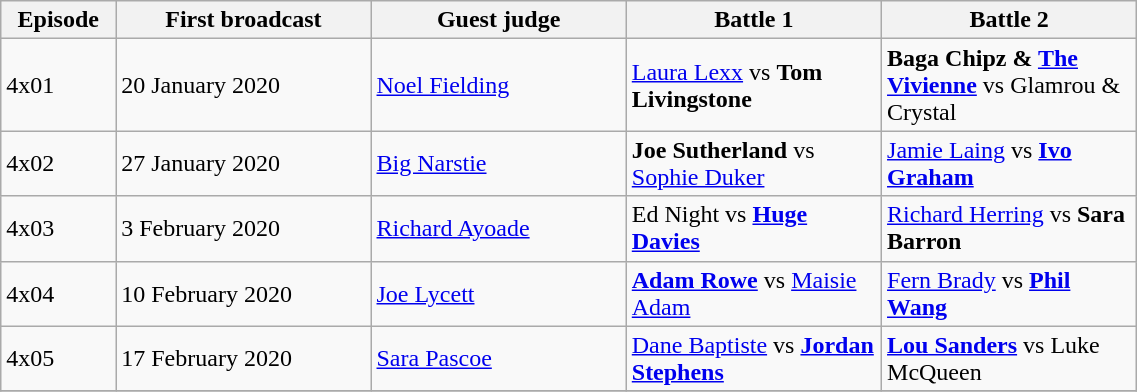<table class="wikitable" style="width:60%;">
<tr>
<th style="width:8%;">Episode</th>
<th style="width:18%;">First broadcast</th>
<th style="width:18%;">Guest judge</th>
<th style="width:18%;">Battle 1</th>
<th style="width:18%;">Battle 2</th>
</tr>
<tr>
<td>4x01</td>
<td>20 January 2020</td>
<td><a href='#'>Noel Fielding</a></td>
<td><a href='#'>Laura Lexx</a> vs <strong>Tom Livingstone</strong></td>
<td><strong>Baga Chipz & <a href='#'>The Vivienne</a></strong> vs Glamrou & Crystal</td>
</tr>
<tr>
<td>4x02</td>
<td>27 January 2020</td>
<td><a href='#'>Big Narstie</a></td>
<td><strong>Joe Sutherland</strong> vs <a href='#'>Sophie Duker</a></td>
<td><a href='#'>Jamie Laing</a> vs <strong><a href='#'>Ivo Graham</a></strong></td>
</tr>
<tr>
<td>4x03</td>
<td>3 February 2020</td>
<td><a href='#'>Richard Ayoade</a></td>
<td>Ed Night vs <strong><a href='#'>Huge Davies</a></strong></td>
<td><a href='#'>Richard Herring</a> vs <strong>Sara Barron</strong></td>
</tr>
<tr>
<td>4x04</td>
<td>10 February 2020</td>
<td><a href='#'>Joe Lycett</a></td>
<td><strong><a href='#'>Adam Rowe</a></strong> vs <a href='#'>Maisie Adam</a></td>
<td><a href='#'>Fern Brady</a> vs <strong><a href='#'>Phil Wang</a></strong></td>
</tr>
<tr>
<td>4x05</td>
<td>17 February 2020</td>
<td><a href='#'>Sara Pascoe</a></td>
<td><a href='#'>Dane Baptiste</a> vs <strong><a href='#'>Jordan Stephens</a></strong></td>
<td><strong><a href='#'>Lou Sanders</a></strong> vs Luke McQueen</td>
</tr>
<tr>
</tr>
</table>
